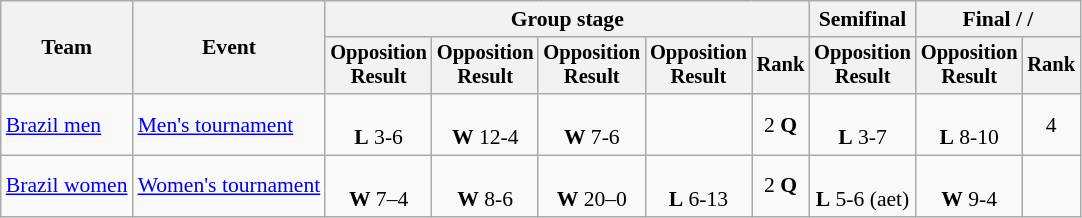<table class=wikitable style=font-size:90%;text-align:center>
<tr>
<th rowspan=2>Team</th>
<th rowspan=2>Event</th>
<th colspan=5>Group stage</th>
<th>Semifinal</th>
<th colspan=2>Final /  / </th>
</tr>
<tr style=font-size:95%>
<th>Opposition<br>Result</th>
<th>Opposition<br>Result</th>
<th>Opposition<br>Result</th>
<th>Opposition<br>Result</th>
<th>Rank</th>
<th>Opposition<br>Result</th>
<th>Opposition<br>Result</th>
<th>Rank</th>
</tr>
<tr>
<td align=left><a href='#'>Brazil men</a></td>
<td align=left><a href='#'>Men's tournament</a></td>
<td><br><strong>L</strong> 3-6</td>
<td><br><strong>W</strong> 12-4</td>
<td><br><strong>W</strong> 7-6</td>
<td></td>
<td>2 <strong>Q</strong></td>
<td><br><strong>L</strong> 3-7</td>
<td><br><strong>L</strong> 8-10</td>
<td>4</td>
</tr>
<tr>
<td align=left><a href='#'>Brazil women</a></td>
<td align=left><a href='#'>Women's tournament</a></td>
<td><br><strong>W</strong> 7–4</td>
<td><br><strong>W</strong> 8-6</td>
<td><br><strong>W</strong> 20–0</td>
<td><br><strong>L</strong> 6-13</td>
<td>2 <strong>Q</strong></td>
<td><br><strong>L</strong> 5-6 (aet)</td>
<td><br><strong>W</strong> 9-4</td>
<td></td>
</tr>
</table>
